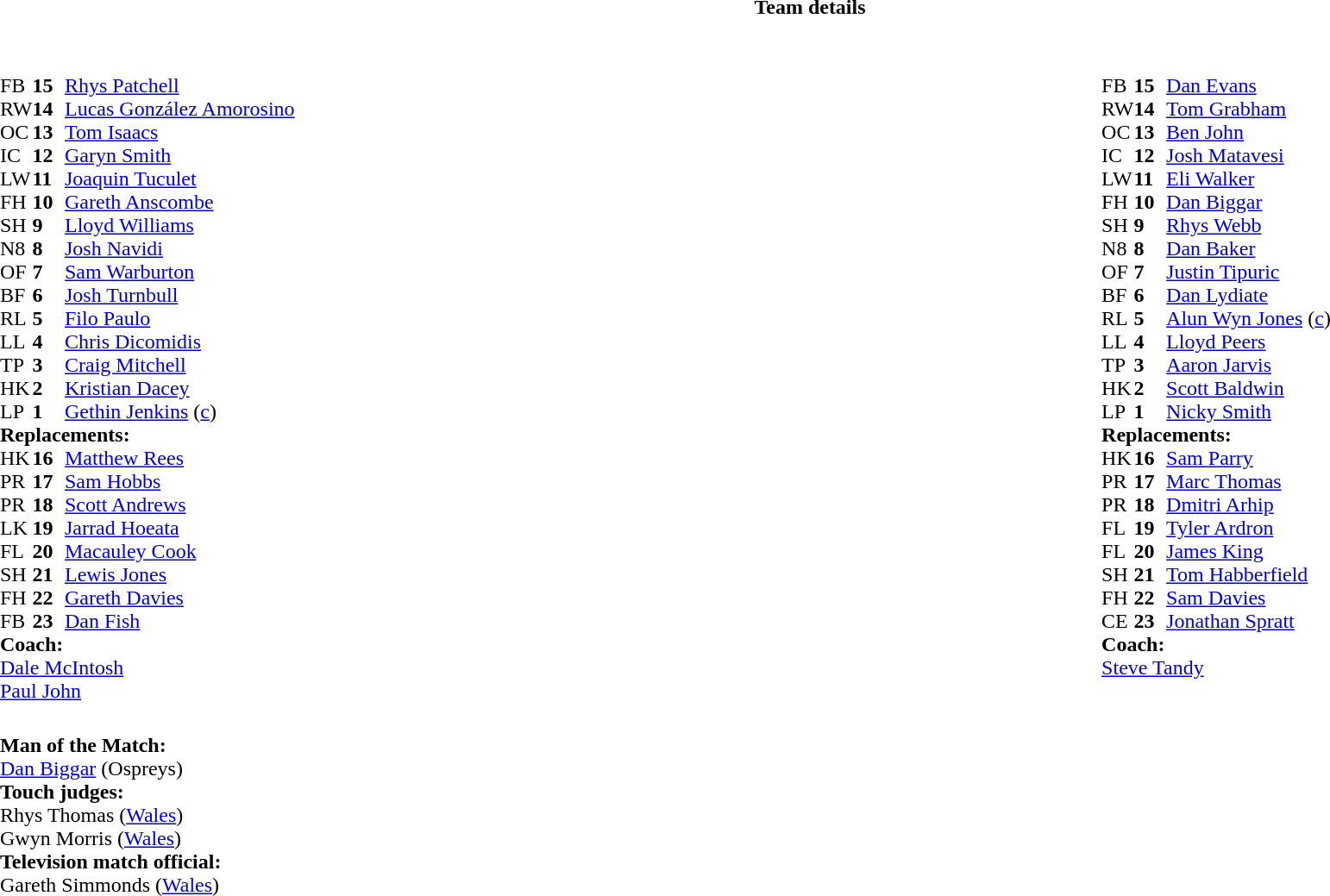<table border="0" width="100%" class="collapsible collapsed">
<tr>
<th>Team details</th>
</tr>
<tr>
<td><br><table width="100%">
<tr>
<td valign="top" width="50%"><br><table style="font-size: 100%" cellspacing="0" cellpadding="0">
<tr>
<th width="25"></th>
<th width="25"></th>
</tr>
<tr>
<td>FB</td>
<td><strong>15</strong></td>
<td> <a href='#'>Rhys Patchell</a></td>
<td></td>
<td></td>
</tr>
<tr>
<td>RW</td>
<td><strong>14</strong></td>
<td> <a href='#'>Lucas González Amorosino</a></td>
</tr>
<tr>
<td>OC</td>
<td><strong>13</strong></td>
<td> <a href='#'>Tom Isaacs</a></td>
</tr>
<tr>
<td>IC</td>
<td><strong>12</strong></td>
<td> <a href='#'>Garyn Smith</a></td>
<td></td>
<td></td>
<td></td>
<td></td>
</tr>
<tr>
<td>LW</td>
<td><strong>11</strong></td>
<td> <a href='#'>Joaquin Tuculet</a></td>
</tr>
<tr>
<td>FH</td>
<td><strong>10</strong></td>
<td> <a href='#'>Gareth Anscombe</a></td>
<td></td>
<td colspan=2></td>
</tr>
<tr>
<td>SH</td>
<td><strong>9</strong></td>
<td> <a href='#'>Lloyd Williams</a></td>
<td></td>
<td></td>
</tr>
<tr>
<td>N8</td>
<td><strong>8</strong></td>
<td> <a href='#'>Josh Navidi</a></td>
</tr>
<tr>
<td>OF</td>
<td><strong>7</strong></td>
<td> <a href='#'>Sam Warburton</a></td>
</tr>
<tr>
<td>BF</td>
<td><strong>6</strong></td>
<td> <a href='#'>Josh Turnbull</a></td>
</tr>
<tr>
<td>RL</td>
<td><strong>5</strong></td>
<td> <a href='#'>Filo Paulo</a></td>
<td></td>
<td></td>
</tr>
<tr>
<td>LL</td>
<td><strong>4</strong></td>
<td> <a href='#'>Chris Dicomidis</a></td>
</tr>
<tr>
<td>TP</td>
<td><strong>3</strong></td>
<td> <a href='#'>Craig Mitchell</a></td>
<td></td>
<td></td>
</tr>
<tr>
<td>HK</td>
<td><strong>2</strong></td>
<td> <a href='#'>Kristian Dacey</a></td>
<td></td>
<td></td>
</tr>
<tr>
<td>LP</td>
<td><strong>1</strong></td>
<td> <a href='#'>Gethin Jenkins</a> (<a href='#'>c</a>)</td>
<td></td>
<td colspan=2></td>
<td></td>
</tr>
<tr>
<td colspan=3><strong>Replacements:</strong></td>
</tr>
<tr>
<td>HK</td>
<td><strong>16</strong></td>
<td> <a href='#'>Matthew Rees</a></td>
<td></td>
<td></td>
</tr>
<tr>
<td>PR</td>
<td><strong>17</strong></td>
<td> <a href='#'>Sam Hobbs</a></td>
<td></td>
<td></td>
<td></td>
<td></td>
</tr>
<tr>
<td>PR</td>
<td><strong>18</strong></td>
<td> <a href='#'>Scott Andrews</a></td>
<td></td>
<td></td>
</tr>
<tr>
<td>LK</td>
<td><strong>19</strong></td>
<td> <a href='#'>Jarrad Hoeata</a></td>
<td></td>
<td></td>
</tr>
<tr>
<td>FL</td>
<td><strong>20</strong></td>
<td> <a href='#'>Macauley Cook</a></td>
<td></td>
<td></td>
</tr>
<tr>
<td>SH</td>
<td><strong>21</strong></td>
<td> <a href='#'>Lewis Jones</a></td>
<td></td>
<td></td>
</tr>
<tr>
<td>FH</td>
<td><strong>22</strong></td>
<td> <a href='#'>Gareth Davies</a></td>
<td></td>
<td></td>
<td></td>
<td></td>
</tr>
<tr>
<td>FB</td>
<td><strong>23</strong></td>
<td> <a href='#'>Dan Fish</a></td>
<td></td>
<td></td>
</tr>
<tr>
<td colspan=3><strong>Coach:</strong></td>
</tr>
<tr>
<td colspan="4"> <a href='#'>Dale McIntosh</a><br> <a href='#'>Paul John</a></td>
</tr>
</table>
</td>
<td valign="top" width="50%"><br><table style="font-size: 100%" cellspacing="0" cellpadding="0" align="center">
<tr>
<th width="25"></th>
<th width="25"></th>
</tr>
<tr>
<td>FB</td>
<td><strong>15</strong></td>
<td> <a href='#'>Dan Evans</a></td>
</tr>
<tr>
<td>RW</td>
<td><strong>14</strong></td>
<td> <a href='#'>Tom Grabham</a></td>
<td></td>
<td></td>
</tr>
<tr>
<td>OC</td>
<td><strong>13</strong></td>
<td> <a href='#'>Ben John</a></td>
<td></td>
<td></td>
</tr>
<tr>
<td>IC</td>
<td><strong>12</strong></td>
<td> <a href='#'>Josh Matavesi</a></td>
</tr>
<tr>
<td>LW</td>
<td><strong>11</strong></td>
<td> <a href='#'>Eli Walker</a></td>
</tr>
<tr>
<td>FH</td>
<td><strong>10</strong></td>
<td> <a href='#'>Dan Biggar</a></td>
</tr>
<tr>
<td>SH</td>
<td><strong>9</strong></td>
<td> <a href='#'>Rhys Webb</a></td>
<td></td>
<td></td>
</tr>
<tr>
<td>N8</td>
<td><strong>8</strong></td>
<td> <a href='#'>Dan Baker</a></td>
<td></td>
<td></td>
</tr>
<tr>
<td>OF</td>
<td><strong>7</strong></td>
<td> <a href='#'>Justin Tipuric</a></td>
</tr>
<tr>
<td>BF</td>
<td><strong>6</strong></td>
<td> <a href='#'>Dan Lydiate</a></td>
<td></td>
<td></td>
</tr>
<tr>
<td>RL</td>
<td><strong>5</strong></td>
<td> <a href='#'>Alun Wyn Jones</a> (<a href='#'>c</a>)</td>
</tr>
<tr>
<td>LL</td>
<td><strong>4</strong></td>
<td> <a href='#'>Lloyd Peers</a></td>
</tr>
<tr>
<td>TP</td>
<td><strong>3</strong></td>
<td> <a href='#'>Aaron Jarvis</a></td>
<td></td>
<td></td>
</tr>
<tr>
<td>HK</td>
<td><strong>2</strong></td>
<td> <a href='#'>Scott Baldwin</a></td>
<td></td>
<td></td>
</tr>
<tr>
<td>LP</td>
<td><strong>1</strong></td>
<td> <a href='#'>Nicky Smith</a></td>
<td></td>
<td></td>
</tr>
<tr>
<td colspan=3><strong>Replacements:</strong></td>
</tr>
<tr>
<td>HK</td>
<td><strong>16</strong></td>
<td> <a href='#'>Sam Parry</a></td>
<td></td>
<td></td>
</tr>
<tr>
<td>PR</td>
<td><strong>17</strong></td>
<td> <a href='#'>Marc Thomas</a></td>
<td></td>
<td></td>
</tr>
<tr>
<td>PR</td>
<td><strong>18</strong></td>
<td> <a href='#'>Dmitri Arhip</a></td>
<td></td>
<td></td>
</tr>
<tr>
<td>FL</td>
<td><strong>19</strong></td>
<td> <a href='#'>Tyler Ardron</a></td>
<td></td>
<td></td>
</tr>
<tr>
<td>FL</td>
<td><strong>20</strong></td>
<td> <a href='#'>James King</a></td>
<td></td>
<td></td>
</tr>
<tr>
<td>SH</td>
<td><strong>21</strong></td>
<td> <a href='#'>Tom Habberfield</a></td>
<td></td>
<td></td>
</tr>
<tr>
<td>FH</td>
<td><strong>22</strong></td>
<td> <a href='#'>Sam Davies</a></td>
<td></td>
<td></td>
</tr>
<tr>
<td>CE</td>
<td><strong>23</strong></td>
<td> <a href='#'>Jonathan Spratt</a></td>
<td></td>
<td></td>
</tr>
<tr>
<td colspan=3><strong>Coach:</strong></td>
</tr>
<tr>
<td colspan="4"> <a href='#'>Steve Tandy</a></td>
</tr>
</table>
</td>
</tr>
</table>
<table width=100% style="font-size: 100%">
<tr>
<td><br><strong>Man of the Match:</strong>
<br> <a href='#'>Dan Biggar</a> (Ospreys)<br><strong>Touch judges:</strong>
<br>Rhys Thomas (<a href='#'>Wales</a>)
<br>Gwyn Morris (<a href='#'>Wales</a>)
<br><strong>Television match official:</strong>
<br>Gareth Simmonds (<a href='#'>Wales</a>)</td>
</tr>
</table>
</td>
</tr>
</table>
